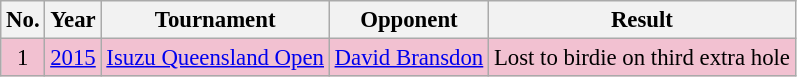<table class="wikitable" style="font-size:95%;">
<tr>
<th>No.</th>
<th>Year</th>
<th>Tournament</th>
<th>Opponent</th>
<th>Result</th>
</tr>
<tr style="background:#F2C1D1;">
<td align=center>1</td>
<td><a href='#'>2015</a></td>
<td><a href='#'>Isuzu Queensland Open</a></td>
<td> <a href='#'>David Bransdon</a></td>
<td>Lost to birdie on third extra hole</td>
</tr>
</table>
